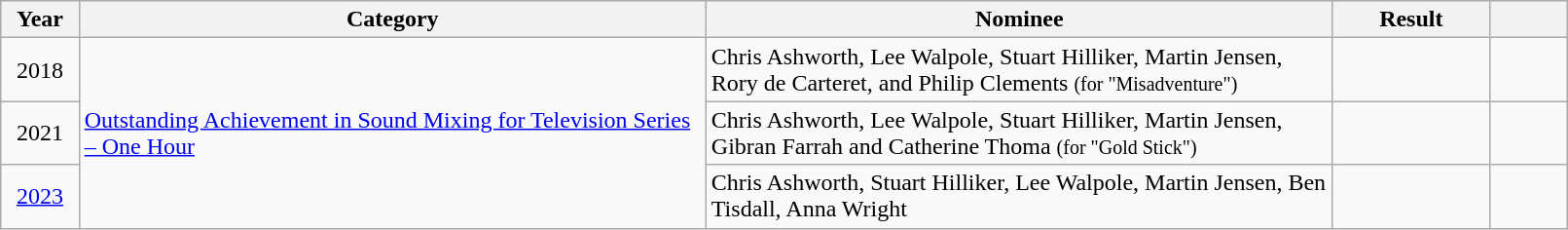<table class="wikitable" style="width:85%;">
<tr>
<th width=5%>Year</th>
<th style="width:40%;">Category</th>
<th style="width:40%;">Nominee</th>
<th style="width:10%;">Result</th>
<th width=5%></th>
</tr>
<tr>
<td style="text-align: center;">2018</td>
<td rowspan="3"><a href='#'>Outstanding Achievement in Sound Mixing for Television Series – One Hour</a></td>
<td>Chris Ashworth, Lee Walpole, Stuart Hilliker, Martin Jensen, Rory de Carteret, and Philip Clements <small>(for "Misadventure")</small></td>
<td></td>
<td></td>
</tr>
<tr>
<td style="text-align: center;">2021</td>
<td>Chris Ashworth, Lee Walpole, Stuart Hilliker, Martin Jensen, Gibran Farrah and Catherine Thoma <small>(for "Gold Stick")</small></td>
<td></td>
<td></td>
</tr>
<tr>
<td style="text-align: center;"><a href='#'>2023</a></td>
<td>Chris Ashworth, Stuart Hilliker, Lee Walpole, Martin Jensen, Ben Tisdall, Anna Wright </td>
<td></td>
<td></td>
</tr>
</table>
